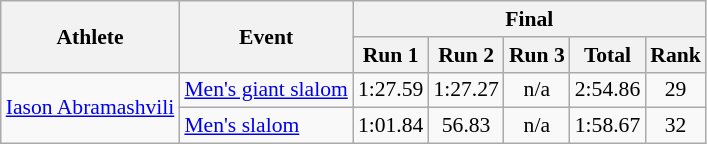<table class="wikitable" style="font-size:90%">
<tr>
<th rowspan="2">Athlete</th>
<th rowspan="2">Event</th>
<th colspan="5">Final</th>
</tr>
<tr>
<th>Run 1</th>
<th>Run 2</th>
<th>Run 3</th>
<th>Total</th>
<th>Rank</th>
</tr>
<tr>
<td rowspan=2><a href='#'>Iason Abramashvili</a></td>
<td><a href='#'>Men's giant slalom</a></td>
<td align="center">1:27.59</td>
<td align="center">1:27.27</td>
<td align="center">n/a</td>
<td align="center">2:54.86</td>
<td align="center">29</td>
</tr>
<tr>
<td><a href='#'>Men's slalom</a></td>
<td align="center">1:01.84</td>
<td align="center">56.83</td>
<td align="center">n/a</td>
<td align="center">1:58.67</td>
<td align="center">32</td>
</tr>
</table>
